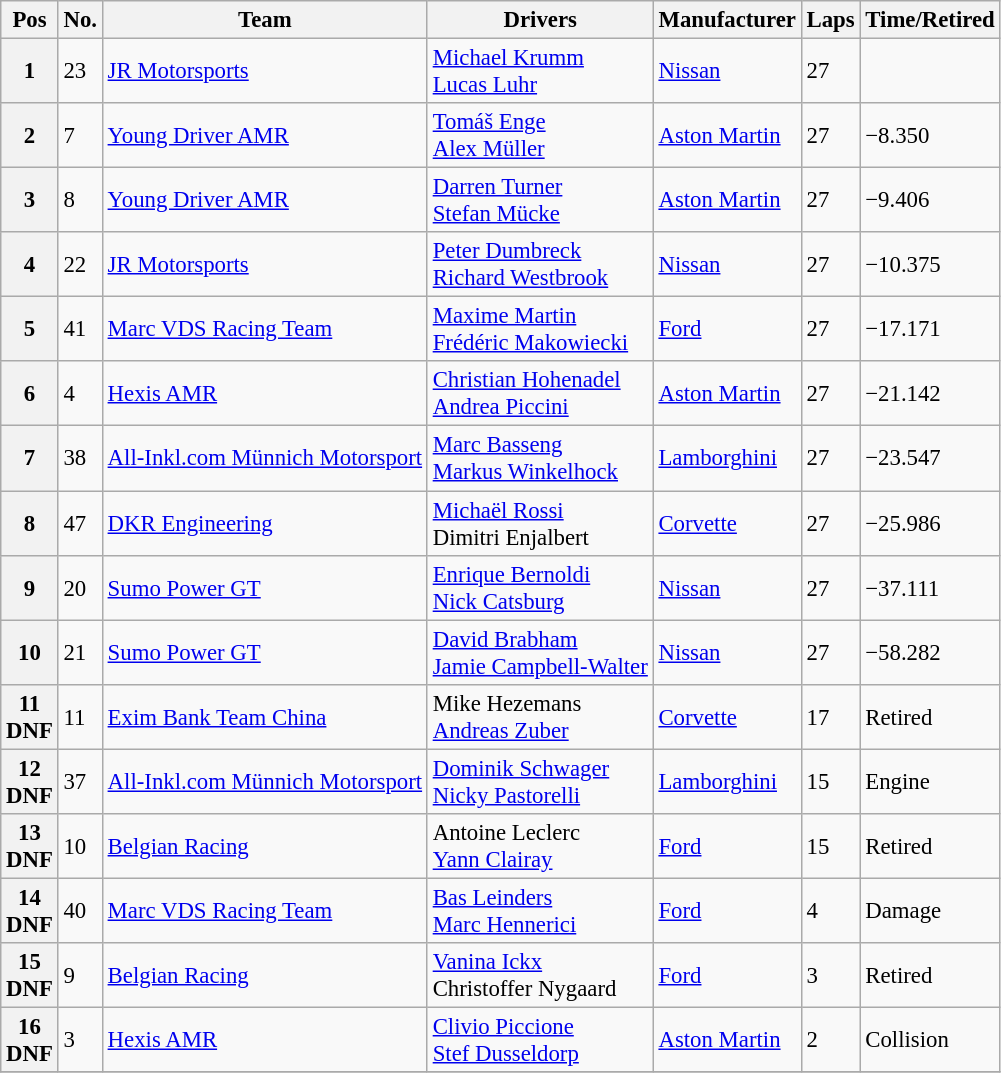<table class="wikitable" style="font-size: 95%;">
<tr>
<th>Pos</th>
<th>No.</th>
<th>Team</th>
<th>Drivers</th>
<th>Manufacturer</th>
<th>Laps</th>
<th>Time/Retired</th>
</tr>
<tr>
<th>1</th>
<td>23</td>
<td> <a href='#'>JR Motorsports</a></td>
<td> <a href='#'>Michael Krumm</a><br> <a href='#'>Lucas Luhr</a></td>
<td><a href='#'>Nissan</a></td>
<td>27</td>
<td></td>
</tr>
<tr>
<th>2</th>
<td>7</td>
<td> <a href='#'>Young Driver AMR</a></td>
<td> <a href='#'>Tomáš Enge</a><br> <a href='#'>Alex Müller</a></td>
<td><a href='#'>Aston Martin</a></td>
<td>27</td>
<td>−8.350</td>
</tr>
<tr>
<th>3</th>
<td>8</td>
<td> <a href='#'>Young Driver AMR</a></td>
<td> <a href='#'>Darren Turner</a><br> <a href='#'>Stefan Mücke</a></td>
<td><a href='#'>Aston Martin</a></td>
<td>27</td>
<td>−9.406</td>
</tr>
<tr>
<th>4</th>
<td>22</td>
<td> <a href='#'>JR Motorsports</a></td>
<td> <a href='#'>Peter Dumbreck</a><br> <a href='#'>Richard Westbrook</a></td>
<td><a href='#'>Nissan</a></td>
<td>27</td>
<td>−10.375</td>
</tr>
<tr>
<th>5</th>
<td>41</td>
<td> <a href='#'>Marc VDS Racing Team</a></td>
<td> <a href='#'>Maxime Martin</a><br> <a href='#'>Frédéric Makowiecki</a></td>
<td><a href='#'>Ford</a></td>
<td>27</td>
<td>−17.171</td>
</tr>
<tr>
<th>6</th>
<td>4</td>
<td> <a href='#'>Hexis AMR</a></td>
<td> <a href='#'>Christian Hohenadel</a><br> <a href='#'>Andrea Piccini</a></td>
<td><a href='#'>Aston Martin</a></td>
<td>27</td>
<td>−21.142</td>
</tr>
<tr>
<th>7</th>
<td>38</td>
<td> <a href='#'>All-Inkl.com Münnich Motorsport</a></td>
<td> <a href='#'>Marc Basseng</a><br> <a href='#'>Markus Winkelhock</a></td>
<td><a href='#'>Lamborghini</a></td>
<td>27</td>
<td>−23.547</td>
</tr>
<tr>
<th>8</th>
<td>47</td>
<td> <a href='#'>DKR Engineering</a></td>
<td> <a href='#'>Michaël Rossi</a><br> Dimitri Enjalbert</td>
<td><a href='#'>Corvette</a></td>
<td>27</td>
<td>−25.986</td>
</tr>
<tr>
<th>9</th>
<td>20</td>
<td> <a href='#'>Sumo Power GT</a></td>
<td> <a href='#'>Enrique Bernoldi</a><br> <a href='#'>Nick Catsburg</a></td>
<td><a href='#'>Nissan</a></td>
<td>27</td>
<td>−37.111</td>
</tr>
<tr>
<th>10</th>
<td>21</td>
<td> <a href='#'>Sumo Power GT</a></td>
<td> <a href='#'>David Brabham</a><br> <a href='#'>Jamie Campbell-Walter</a></td>
<td><a href='#'>Nissan</a></td>
<td>27</td>
<td>−58.282</td>
</tr>
<tr>
<th>11<br>DNF</th>
<td>11</td>
<td> <a href='#'>Exim Bank Team China</a></td>
<td> Mike Hezemans<br> <a href='#'>Andreas Zuber</a></td>
<td><a href='#'>Corvette</a></td>
<td>17</td>
<td>Retired</td>
</tr>
<tr>
<th>12<br>DNF</th>
<td>37</td>
<td> <a href='#'>All-Inkl.com Münnich Motorsport</a></td>
<td> <a href='#'>Dominik Schwager</a><br> <a href='#'>Nicky Pastorelli</a></td>
<td><a href='#'>Lamborghini</a></td>
<td>15</td>
<td>Engine</td>
</tr>
<tr>
<th>13<br>DNF</th>
<td>10</td>
<td> <a href='#'>Belgian Racing</a></td>
<td> Antoine Leclerc<br> <a href='#'>Yann Clairay</a></td>
<td><a href='#'>Ford</a></td>
<td>15</td>
<td>Retired</td>
</tr>
<tr>
<th>14<br>DNF</th>
<td>40</td>
<td> <a href='#'>Marc VDS Racing Team</a></td>
<td> <a href='#'>Bas Leinders</a><br> <a href='#'>Marc Hennerici</a></td>
<td><a href='#'>Ford</a></td>
<td>4</td>
<td>Damage</td>
</tr>
<tr>
<th>15<br>DNF</th>
<td>9</td>
<td> <a href='#'>Belgian Racing</a></td>
<td> <a href='#'>Vanina Ickx</a><br> Christoffer Nygaard</td>
<td><a href='#'>Ford</a></td>
<td>3</td>
<td>Retired</td>
</tr>
<tr>
<th>16<br>DNF</th>
<td>3</td>
<td> <a href='#'>Hexis AMR</a></td>
<td> <a href='#'>Clivio Piccione</a><br> <a href='#'>Stef Dusseldorp</a></td>
<td><a href='#'>Aston Martin</a></td>
<td>2</td>
<td>Collision</td>
</tr>
<tr>
</tr>
</table>
